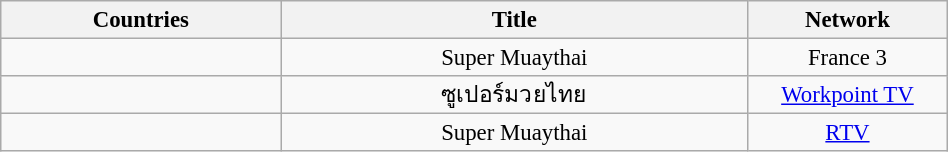<table class="wikitable" style="text-align:center; font-size:95%; line-height:18px; width:50%;">
<tr>
<th width="15%">Countries</th>
<th width="25%">Title</th>
<th width="10%">Network</th>
</tr>
<tr>
<td align="left"><strong></strong></td>
<td>Super Muaythai</td>
<td>France 3</td>
</tr>
<tr>
<td align="left"><strong></strong></td>
<td>ซูเปอร์มวยไทย</td>
<td><a href='#'>Workpoint TV</a></td>
</tr>
<tr>
<td align="left"><strong></strong></td>
<td>Super Muaythai</td>
<td><a href='#'>RTV</a></td>
</tr>
</table>
